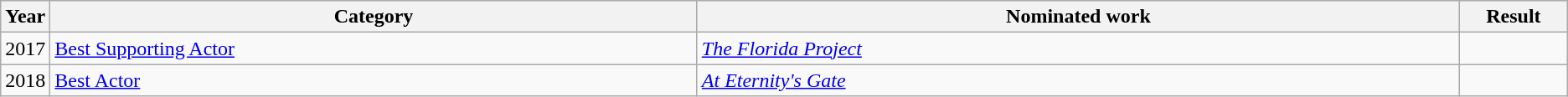<table class=wikitable>
<tr>
<th scope="col" style="width:1em;">Year</th>
<th scope="col" style="width:33em;">Category</th>
<th scope="col" style="width:39em;">Nominated work</th>
<th scope="col" style="width:5em;">Result</th>
</tr>
<tr>
<td>2017</td>
<td><a href='#'>Best Supporting Actor</a></td>
<td><em><a href='#'>The Florida Project</a></em></td>
<td></td>
</tr>
<tr>
<td>2018</td>
<td><a href='#'>Best Actor</a></td>
<td><em><a href='#'>At Eternity's Gate</a></em></td>
<td></td>
</tr>
</table>
